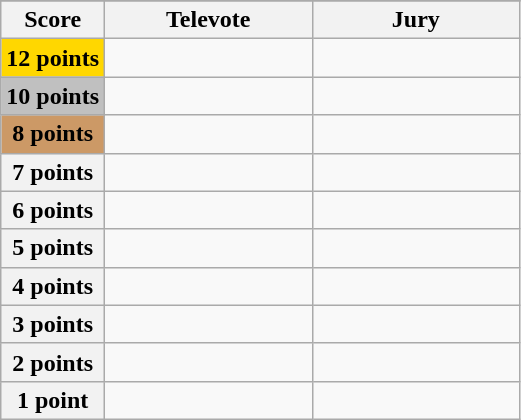<table class="wikitable">
<tr>
</tr>
<tr>
<th scope="col" width="20%">Score</th>
<th scope="col" width="40%">Televote</th>
<th scope="col" width="40%">Jury</th>
</tr>
<tr>
<th scope="row" style="background:gold">12 points</th>
<td></td>
<td></td>
</tr>
<tr>
<th scope="row" style="background:silver">10 points</th>
<td></td>
<td></td>
</tr>
<tr>
<th scope="row" style="background:#CC9966">8 points</th>
<td></td>
<td></td>
</tr>
<tr>
<th scope="row">7 points</th>
<td></td>
<td></td>
</tr>
<tr>
<th scope="row">6 points</th>
<td></td>
<td></td>
</tr>
<tr>
<th scope="row">5 points</th>
<td></td>
<td></td>
</tr>
<tr>
<th scope="row">4 points</th>
<td></td>
<td></td>
</tr>
<tr>
<th scope="row">3 points</th>
<td></td>
<td></td>
</tr>
<tr>
<th scope="row">2 points</th>
<td></td>
<td></td>
</tr>
<tr>
<th scope="row">1 point</th>
<td></td>
<td></td>
</tr>
</table>
